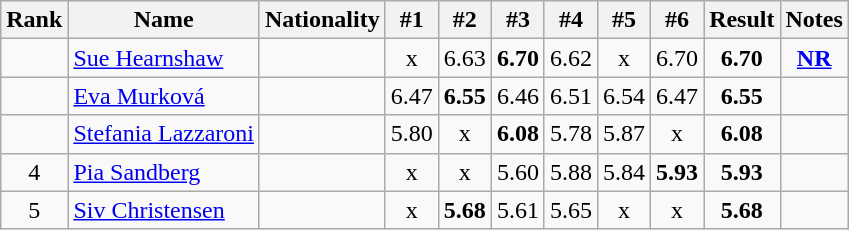<table class="wikitable sortable" style="text-align:center">
<tr>
<th>Rank</th>
<th>Name</th>
<th>Nationality</th>
<th>#1</th>
<th>#2</th>
<th>#3</th>
<th>#4</th>
<th>#5</th>
<th>#6</th>
<th>Result</th>
<th>Notes</th>
</tr>
<tr>
<td></td>
<td align="left"><a href='#'>Sue Hearnshaw</a></td>
<td align=left></td>
<td>x</td>
<td>6.63</td>
<td><strong>6.70</strong></td>
<td>6.62</td>
<td>x</td>
<td>6.70</td>
<td><strong>6.70</strong></td>
<td><strong><a href='#'>NR</a></strong></td>
</tr>
<tr>
<td></td>
<td align="left"><a href='#'>Eva Murková</a></td>
<td align=left></td>
<td>6.47</td>
<td><strong>6.55</strong></td>
<td>6.46</td>
<td>6.51</td>
<td>6.54</td>
<td>6.47</td>
<td><strong>6.55</strong></td>
<td></td>
</tr>
<tr>
<td></td>
<td align="left"><a href='#'>Stefania Lazzaroni</a></td>
<td align=left></td>
<td>5.80</td>
<td>x</td>
<td><strong>6.08</strong></td>
<td>5.78</td>
<td>5.87</td>
<td>x</td>
<td><strong>6.08</strong></td>
<td></td>
</tr>
<tr>
<td>4</td>
<td align="left"><a href='#'>Pia Sandberg</a></td>
<td align=left></td>
<td>x</td>
<td>x</td>
<td>5.60</td>
<td>5.88</td>
<td>5.84</td>
<td><strong>5.93</strong></td>
<td><strong>5.93</strong></td>
<td></td>
</tr>
<tr>
<td>5</td>
<td align="left"><a href='#'>Siv Christensen</a></td>
<td align=left></td>
<td>x</td>
<td><strong>5.68</strong></td>
<td>5.61</td>
<td>5.65</td>
<td>x</td>
<td>x</td>
<td><strong>5.68</strong></td>
<td></td>
</tr>
</table>
